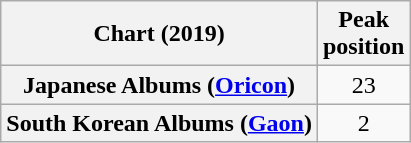<table class="wikitable sortable plainrowheaders" style="text-align:center">
<tr>
<th scope="col">Chart (2019)</th>
<th scope="col">Peak<br>position</th>
</tr>
<tr>
<th scope="row">Japanese Albums (<a href='#'>Oricon</a>)</th>
<td>23</td>
</tr>
<tr>
<th scope="row">South Korean Albums (<a href='#'>Gaon</a>)</th>
<td>2</td>
</tr>
</table>
